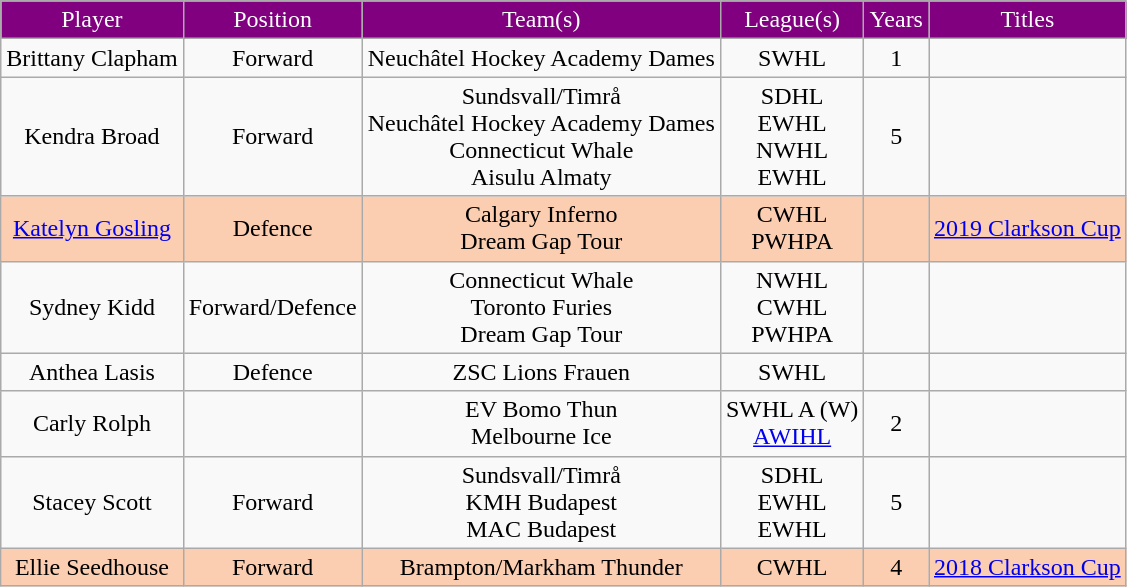<table class="wikitable sortable">
<tr align="center"  style=" background:purple;color:#FFFFFF;">
<td>Player</td>
<td>Position</td>
<td>Team(s)</td>
<td>League(s)</td>
<td>Years</td>
<td>Titles</td>
</tr>
<tr align="center" bgcolor="">
<td>Brittany Clapham</td>
<td>Forward</td>
<td>Neuchâtel Hockey Academy Dames</td>
<td>SWHL</td>
<td>1</td>
<td></td>
</tr>
<tr align="center" bgcolor="">
<td>Kendra Broad</td>
<td>Forward</td>
<td>Sundsvall/Timrå<br>Neuchâtel Hockey Academy Dames<br>Connecticut Whale<br>Aisulu Almaty</td>
<td>SDHL<br>EWHL<br>NWHL<br>EWHL</td>
<td>5</td>
<td></td>
</tr>
<tr align="center" bgcolor="FBCEB1">
<td><a href='#'>Katelyn Gosling</a></td>
<td>Defence</td>
<td>Calgary Inferno<br>Dream Gap Tour</td>
<td>CWHL<br>PWHPA</td>
<td></td>
<td><a href='#'>2019 Clarkson Cup</a></td>
</tr>
<tr align="center" bgcolor="">
<td>Sydney Kidd</td>
<td>Forward/Defence</td>
<td>Connecticut Whale<br>Toronto Furies<br>Dream Gap Tour</td>
<td>NWHL<br>CWHL<br>PWHPA</td>
<td></td>
<td></td>
</tr>
<tr align="center" bgcolor="">
<td>Anthea Lasis</td>
<td>Defence</td>
<td>ZSC Lions Frauen</td>
<td>SWHL</td>
<td></td>
<td></td>
</tr>
<tr align="center" bgcolor="">
<td>Carly Rolph</td>
<td></td>
<td>EV Bomo Thun<br>Melbourne Ice</td>
<td>SWHL A (W)<br><a href='#'>AWIHL</a></td>
<td>2</td>
<td></td>
</tr>
<tr align="center" bgcolor="">
<td>Stacey Scott</td>
<td>Forward</td>
<td>Sundsvall/Timrå<br>KMH Budapest<br>MAC Budapest</td>
<td>SDHL<br>EWHL<br>EWHL</td>
<td>5</td>
<td></td>
</tr>
<tr align="center" bgcolor="FBCEB1">
<td>Ellie Seedhouse</td>
<td>Forward</td>
<td>Brampton/Markham Thunder</td>
<td>CWHL</td>
<td>4</td>
<td><a href='#'>2018 Clarkson Cup</a></td>
</tr>
</table>
